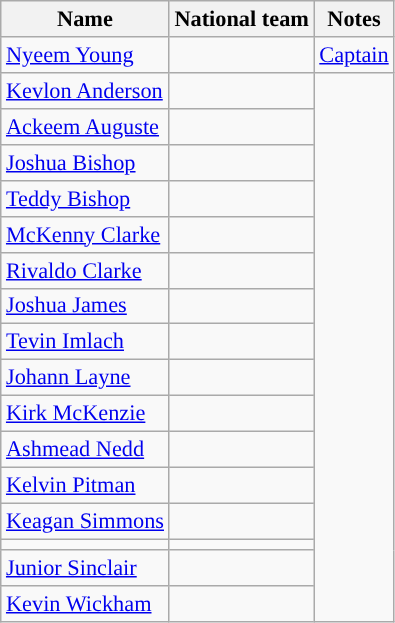<table class="wikitable" style="font-size:93%;">
<tr>
<th style="text-align:center;">Name</th>
<th style="text-align:center;">National team</th>
<th>Notes</th>
</tr>
<tr>
<td><a href='#'>Nyeem Young</a></td>
<td></td>
<td><a href='#'>Captain</a></td>
</tr>
<tr>
<td><a href='#'>Kevlon Anderson</a></td>
<td></td>
<td rowspan="16"></td>
</tr>
<tr>
<td><a href='#'>Ackeem Auguste</a></td>
<td></td>
</tr>
<tr>
<td><a href='#'>Joshua Bishop</a></td>
<td></td>
</tr>
<tr>
<td><a href='#'>Teddy Bishop</a></td>
<td></td>
</tr>
<tr>
<td><a href='#'>McKenny Clarke</a></td>
<td></td>
</tr>
<tr>
<td><a href='#'>Rivaldo Clarke</a></td>
<td></td>
</tr>
<tr>
<td><a href='#'>Joshua James</a></td>
<td></td>
</tr>
<tr>
<td><a href='#'>Tevin Imlach</a></td>
<td></td>
</tr>
<tr>
<td><a href='#'>Johann Layne</a></td>
<td></td>
</tr>
<tr>
<td><a href='#'>Kirk McKenzie</a></td>
<td></td>
</tr>
<tr>
<td><a href='#'>Ashmead Nedd</a></td>
<td></td>
</tr>
<tr>
<td><a href='#'>Kelvin Pitman</a></td>
<td></td>
</tr>
<tr>
<td><a href='#'>Keagan Simmons</a></td>
<td></td>
</tr>
<tr>
<td></td>
<td></td>
</tr>
<tr>
<td><a href='#'>Junior Sinclair</a></td>
<td></td>
</tr>
<tr>
<td><a href='#'>Kevin Wickham</a></td>
<td></td>
</tr>
</table>
